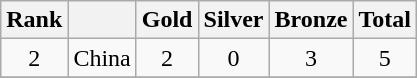<table class=wikitable style="text-align:center">
<tr>
<th>Rank</th>
<th></th>
<th>Gold</th>
<th>Silver</th>
<th>Bronze</th>
<th>Total</th>
</tr>
<tr>
<td>2</td>
<td style="text-align:left"> China</td>
<td>2</td>
<td>0</td>
<td>3</td>
<td>5</td>
</tr>
<tr>
</tr>
</table>
